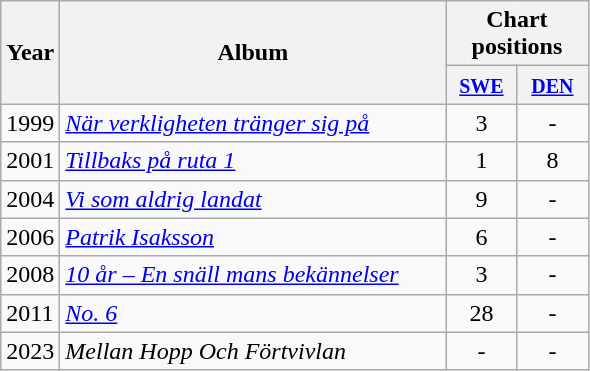<table class="wikitable">
<tr>
<th style="width:30px;" rowspan="2">Year</th>
<th style="width:250px;" rowspan="2">Album</th>
<th colspan="2">Chart positions</th>
</tr>
<tr>
<th style="width:40px;"><small><a href='#'>SWE</a></small><br></th>
<th style="width:40px;"><small><a href='#'>DEN</a></small><br></th>
</tr>
<tr>
<td>1999</td>
<td><em><a href='#'>När verkligheten tränger sig på</a></em></td>
<td style="text-align:center;">3</td>
<td style="text-align:center;">-</td>
</tr>
<tr>
<td>2001</td>
<td><em><a href='#'>Tillbaks på ruta 1</a></em></td>
<td style="text-align:center;">1</td>
<td style="text-align:center;">8</td>
</tr>
<tr>
<td>2004</td>
<td><em><a href='#'>Vi som aldrig landat</a></em></td>
<td style="text-align:center;">9</td>
<td style="text-align:center;">-</td>
</tr>
<tr>
<td>2006</td>
<td><em><a href='#'>Patrik Isaksson</a></em></td>
<td style="text-align:center;">6</td>
<td style="text-align:center;">-</td>
</tr>
<tr>
<td>2008</td>
<td><em><a href='#'>10 år – En snäll mans bekännelser</a></em></td>
<td style="text-align:center;">3</td>
<td style="text-align:center;">-</td>
</tr>
<tr>
<td>2011</td>
<td><em><a href='#'>No. 6</a></em></td>
<td style="text-align:center;">28</td>
<td style="text-align:center;">-</td>
</tr>
<tr>
<td>2023</td>
<td><em>Mellan Hopp Och Förtvivlan</em></td>
<td style="text-align:center;">-</td>
<td style="text-align:center;">-</td>
</tr>
</table>
